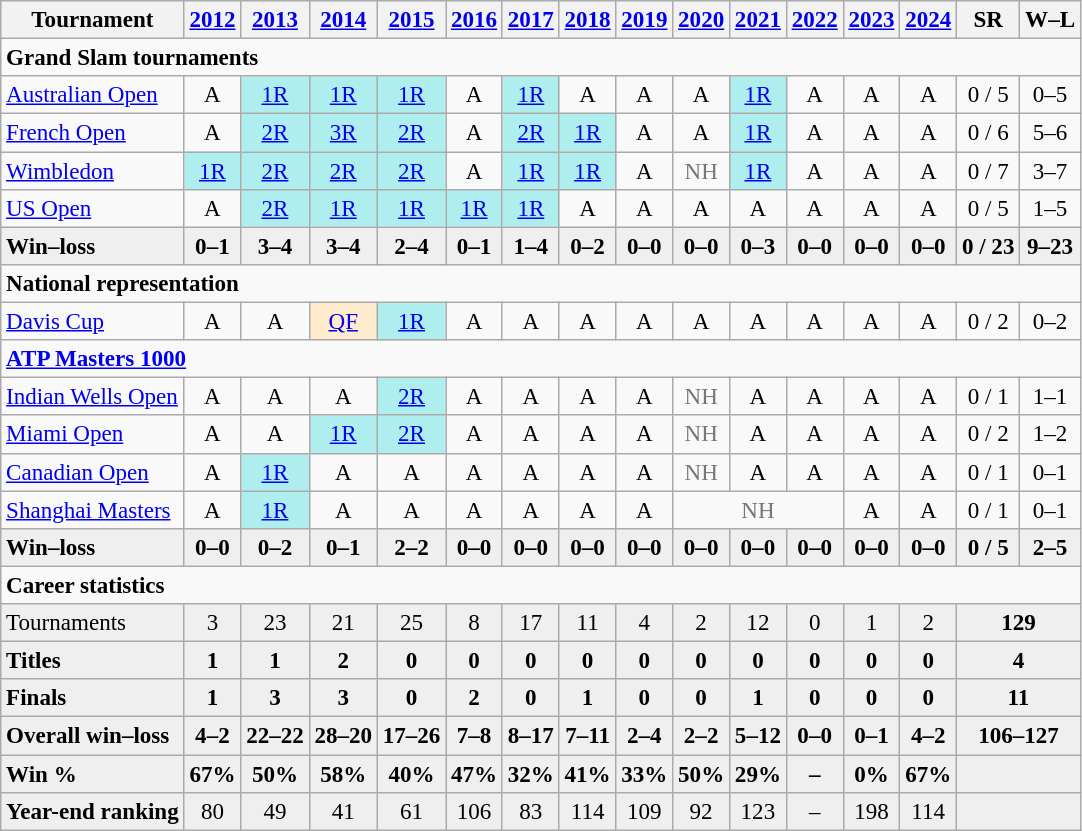<table class="wikitable nowrap" style=text-align:center;font-size:96%>
<tr>
<th>Tournament</th>
<th><a href='#'>2012</a></th>
<th><a href='#'>2013</a></th>
<th><a href='#'>2014</a></th>
<th><a href='#'>2015</a></th>
<th><a href='#'>2016</a></th>
<th><a href='#'>2017</a></th>
<th><a href='#'>2018</a></th>
<th><a href='#'>2019</a></th>
<th><a href='#'>2020</a></th>
<th><a href='#'>2021</a></th>
<th><a href='#'>2022</a></th>
<th><a href='#'>2023</a></th>
<th><a href='#'>2024</a></th>
<th>SR</th>
<th>W–L</th>
</tr>
<tr>
<td colspan="16" align="left"><strong>Grand Slam tournaments</strong></td>
</tr>
<tr>
<td align=left><a href='#'>Australian Open</a></td>
<td>A</td>
<td bgcolor=afeeee><a href='#'>1R</a></td>
<td bgcolor=afeeee><a href='#'>1R</a></td>
<td bgcolor=afeeee><a href='#'>1R</a></td>
<td>A</td>
<td bgcolor=afeeee><a href='#'>1R</a></td>
<td>A</td>
<td>A</td>
<td>A</td>
<td bgcolor=afeeee><a href='#'>1R</a></td>
<td>A</td>
<td>A</td>
<td>A</td>
<td>0 / 5</td>
<td>0–5</td>
</tr>
<tr>
<td align=left><a href='#'>French Open</a></td>
<td>A</td>
<td bgcolor=afeeee><a href='#'>2R</a></td>
<td bgcolor=afeeee><a href='#'>3R</a></td>
<td bgcolor=afeeee><a href='#'>2R</a></td>
<td>A</td>
<td bgcolor=afeeee><a href='#'>2R</a></td>
<td bgcolor=afeeee><a href='#'>1R</a></td>
<td>A</td>
<td>A</td>
<td bgcolor=afeeee><a href='#'>1R</a></td>
<td>A</td>
<td>A</td>
<td>A</td>
<td>0 / 6</td>
<td>5–6</td>
</tr>
<tr>
<td align=left><a href='#'>Wimbledon</a></td>
<td bgcolor=afeeee><a href='#'>1R</a></td>
<td bgcolor=afeeee><a href='#'>2R</a></td>
<td bgcolor=afeeee><a href='#'>2R</a></td>
<td bgcolor=afeeee><a href='#'>2R</a></td>
<td>A</td>
<td bgcolor=afeeee><a href='#'>1R</a></td>
<td bgcolor=afeeee><a href='#'>1R</a></td>
<td>A</td>
<td style=color:#767676>NH</td>
<td bgcolor=afeeee><a href='#'>1R</a></td>
<td>A</td>
<td>A</td>
<td>A</td>
<td>0 / 7</td>
<td>3–7</td>
</tr>
<tr>
<td align=left><a href='#'>US Open</a></td>
<td>A</td>
<td bgcolor=afeeee><a href='#'>2R</a></td>
<td bgcolor=afeeee><a href='#'>1R</a></td>
<td bgcolor=afeeee><a href='#'>1R</a></td>
<td bgcolor=afeeee><a href='#'>1R</a></td>
<td bgcolor=afeeee><a href='#'>1R</a></td>
<td>A</td>
<td>A</td>
<td>A</td>
<td>A</td>
<td>A</td>
<td>A</td>
<td>A</td>
<td>0 / 5</td>
<td>1–5</td>
</tr>
<tr style=font-weight:bold;background:#efefef>
<td style=text-align:left>Win–loss</td>
<td>0–1</td>
<td>3–4</td>
<td>3–4</td>
<td>2–4</td>
<td>0–1</td>
<td>1–4</td>
<td>0–2</td>
<td>0–0</td>
<td>0–0</td>
<td>0–3</td>
<td>0–0</td>
<td>0–0</td>
<td>0–0</td>
<td>0 / 23</td>
<td>9–23</td>
</tr>
<tr>
<td colspan="16" align="left"><strong>National representation</strong></td>
</tr>
<tr>
<td align=left><a href='#'>Davis Cup</a></td>
<td>A</td>
<td>A</td>
<td bgcolor=ffebcd><a href='#'>QF</a></td>
<td bgcolor=afeeee><a href='#'>1R</a></td>
<td>A</td>
<td>A</td>
<td>A</td>
<td>A</td>
<td>A</td>
<td>A</td>
<td>A</td>
<td>A</td>
<td>A</td>
<td>0 / 2</td>
<td>0–2</td>
</tr>
<tr>
<td colspan="16" align="left"><strong><a href='#'>ATP Masters 1000</a></strong></td>
</tr>
<tr>
<td align=left><a href='#'>Indian Wells Open</a></td>
<td>A</td>
<td>A</td>
<td>A</td>
<td bgcolor=afeeee><a href='#'>2R</a></td>
<td>A</td>
<td>A</td>
<td>A</td>
<td>A</td>
<td style=color:#767676>NH</td>
<td>A</td>
<td>A</td>
<td>A</td>
<td>A</td>
<td>0 / 1</td>
<td>1–1</td>
</tr>
<tr>
<td align=left><a href='#'>Miami Open</a></td>
<td>A</td>
<td>A</td>
<td bgcolor=afeeee><a href='#'>1R</a></td>
<td bgcolor=afeeee><a href='#'>2R</a></td>
<td>A</td>
<td>A</td>
<td>A</td>
<td>A</td>
<td style=color:#767676>NH</td>
<td>A</td>
<td>A</td>
<td>A</td>
<td>A</td>
<td>0 / 2</td>
<td>1–2</td>
</tr>
<tr>
<td align=left><a href='#'>Canadian Open</a></td>
<td>A</td>
<td bgcolor=afeeee><a href='#'>1R</a></td>
<td>A</td>
<td>A</td>
<td>A</td>
<td>A</td>
<td>A</td>
<td>A</td>
<td style=color:#767676>NH</td>
<td>A</td>
<td>A</td>
<td>A</td>
<td>A</td>
<td>0 / 1</td>
<td>0–1</td>
</tr>
<tr>
<td align=left><a href='#'>Shanghai Masters</a></td>
<td>A</td>
<td bgcolor=afeeee><a href='#'>1R</a></td>
<td>A</td>
<td>A</td>
<td>A</td>
<td>A</td>
<td>A</td>
<td>A</td>
<td colspan=3 style=color:#767676>NH</td>
<td>A</td>
<td>A</td>
<td>0 / 1</td>
<td>0–1</td>
</tr>
<tr style=font-weight:bold;background:#efefef>
<td style=text-align:left>Win–loss</td>
<td>0–0</td>
<td>0–2</td>
<td>0–1</td>
<td>2–2</td>
<td>0–0</td>
<td>0–0</td>
<td>0–0</td>
<td>0–0</td>
<td>0–0</td>
<td>0–0</td>
<td>0–0</td>
<td>0–0</td>
<td>0–0</td>
<td>0 / 5</td>
<td>2–5</td>
</tr>
<tr>
<td colspan="16" align="left"><strong>Career statistics</strong></td>
</tr>
<tr bgcolor=efefef>
<td style=text-align:left>Tournaments</td>
<td>3</td>
<td>23</td>
<td>21</td>
<td>25</td>
<td>8</td>
<td>17</td>
<td>11</td>
<td>4</td>
<td>2</td>
<td>12</td>
<td>0</td>
<td>1</td>
<td>2</td>
<td colspan="2"><strong>129</strong></td>
</tr>
<tr style=font-weight:bold;background:#efefef>
<td style=text-align:left>Titles</td>
<td>1</td>
<td>1</td>
<td>2</td>
<td>0</td>
<td>0</td>
<td>0</td>
<td>0</td>
<td>0</td>
<td>0</td>
<td>0</td>
<td>0</td>
<td>0</td>
<td>0</td>
<td colspan="2">4</td>
</tr>
<tr style=font-weight:bold;background:#efefef>
<td style=text-align:left>Finals</td>
<td>1</td>
<td>3</td>
<td>3</td>
<td>0</td>
<td>2</td>
<td>0</td>
<td>1</td>
<td>0</td>
<td>0</td>
<td>1</td>
<td>0</td>
<td>0</td>
<td>0</td>
<td colspan="2">11</td>
</tr>
<tr style=font-weight:bold;background:#efefef>
<td style=text-align:left>Overall win–loss</td>
<td>4–2</td>
<td>22–22</td>
<td>28–20</td>
<td>17–26</td>
<td>7–8</td>
<td>8–17</td>
<td>7–11</td>
<td>2–4</td>
<td>2–2</td>
<td>5–12</td>
<td>0–0</td>
<td>0–1</td>
<td>4–2</td>
<td colspan="2">106–127</td>
</tr>
<tr style=font-weight:bold;background:#efefef>
<td style=text-align:left>Win %</td>
<td>67%</td>
<td>50%</td>
<td>58%</td>
<td>40%</td>
<td>47%</td>
<td>32%</td>
<td>41%</td>
<td>33%</td>
<td>50%</td>
<td>29%</td>
<td>–</td>
<td>0%</td>
<td>67%</td>
<td colspan="2"></td>
</tr>
<tr bgcolor=efefef>
<td style=text-align:left><strong>Year-end ranking</strong></td>
<td>80</td>
<td>49</td>
<td>41</td>
<td>61</td>
<td>106</td>
<td>83</td>
<td>114</td>
<td>109</td>
<td>92</td>
<td>123</td>
<td>–</td>
<td>198</td>
<td>114</td>
<td colspan="2"></td>
</tr>
</table>
